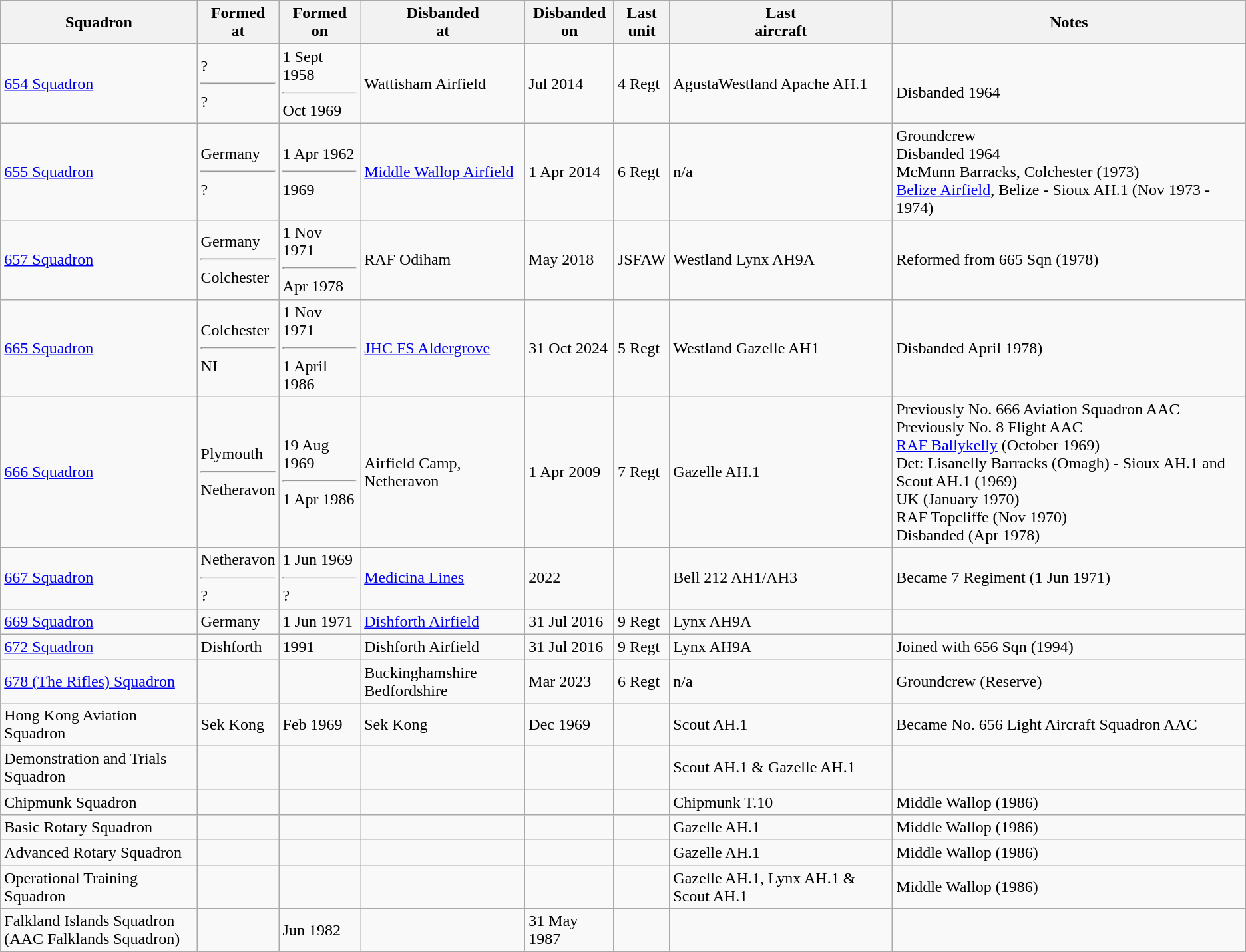<table class="wikitable">
<tr>
<th>Squadron</th>
<th>Formed<br>at</th>
<th>Formed<br>on</th>
<th>Disbanded<br>at</th>
<th>Disbanded<br>on</th>
<th>Last<br>unit</th>
<th>Last<br>aircraft</th>
<th>Notes</th>
</tr>
<tr>
<td><a href='#'>654 Squadron</a></td>
<td>?<hr>?</td>
<td>1 Sept 1958<hr>Oct 1969</td>
<td>Wattisham Airfield</td>
<td>Jul 2014</td>
<td>4 Regt</td>
<td>AgustaWestland Apache AH.1</td>
<td><br>Disbanded 1964</td>
</tr>
<tr>
<td><a href='#'>655 Squadron</a></td>
<td>Germany<hr>?</td>
<td>1 Apr 1962<hr>1969</td>
<td><a href='#'>Middle Wallop Airfield</a></td>
<td>1 Apr 2014</td>
<td>6 Regt</td>
<td>n/a</td>
<td>Groundcrew<br>Disbanded 1964<br>McMunn Barracks, Colchester (1973)<br><a href='#'>Belize Airfield</a>, Belize - Sioux AH.1 (Nov 1973 - 1974)</td>
</tr>
<tr>
<td><a href='#'>657 Squadron</a></td>
<td>Germany<hr>Colchester</td>
<td>1 Nov 1971<hr>Apr 1978</td>
<td>RAF Odiham</td>
<td>May 2018</td>
<td>JSFAW</td>
<td>Westland Lynx AH9A</td>
<td>Reformed from 665 Sqn (1978)</td>
</tr>
<tr>
<td><a href='#'>665 Squadron</a></td>
<td>Colchester<hr>NI</td>
<td>1 Nov 1971<hr>1 April 1986</td>
<td><a href='#'>JHC FS Aldergrove</a></td>
<td>31 Oct 2024</td>
<td>5 Regt</td>
<td>Westland Gazelle AH1</td>
<td>Disbanded April 1978)</td>
</tr>
<tr>
<td><a href='#'>666 Squadron</a></td>
<td>Plymouth<hr>Netheravon</td>
<td>19 Aug 1969<hr>1 Apr 1986</td>
<td>Airfield Camp, Netheravon</td>
<td>1 Apr 2009</td>
<td>7 Regt</td>
<td>Gazelle AH.1</td>
<td>Previously No. 666 Aviation Squadron AAC<br>Previously No. 8 Flight AAC<br><a href='#'>RAF Ballykelly</a> (October 1969)<br>Det: Lisanelly Barracks (Omagh) - Sioux AH.1 and Scout AH.1 (1969)<br>UK (January 1970)<br>RAF Topcliffe (Nov 1970)<br>Disbanded (Apr 1978)</td>
</tr>
<tr>
<td><a href='#'>667 Squadron</a></td>
<td>Netheravon<hr>?</td>
<td>1 Jun 1969<hr>?</td>
<td><a href='#'>Medicina Lines</a></td>
<td>2022</td>
<td></td>
<td>Bell 212 AH1/AH3</td>
<td> Became 7 Regiment (1 Jun 1971)</td>
</tr>
<tr>
<td><a href='#'>669 Squadron</a></td>
<td>Germany</td>
<td>1 Jun 1971</td>
<td><a href='#'>Dishforth Airfield</a></td>
<td>31 Jul 2016</td>
<td>9 Regt</td>
<td>Lynx AH9A</td>
<td></td>
</tr>
<tr>
<td><a href='#'>672 Squadron</a></td>
<td>Dishforth</td>
<td>1991</td>
<td>Dishforth Airfield</td>
<td>31 Jul 2016</td>
<td>9 Regt</td>
<td>Lynx AH9A</td>
<td>Joined with 656 Sqn (1994)</td>
</tr>
<tr>
<td><a href='#'>678 (The Rifles) Squadron</a></td>
<td></td>
<td></td>
<td>Buckinghamshire<br>Bedfordshire</td>
<td>Mar 2023</td>
<td>6 Regt</td>
<td>n/a</td>
<td>Groundcrew (Reserve)</td>
</tr>
<tr>
<td>Hong Kong Aviation Squadron</td>
<td>Sek Kong</td>
<td>Feb 1969</td>
<td>Sek Kong</td>
<td>Dec 1969</td>
<td></td>
<td>Scout AH.1</td>
<td>Became No. 656 Light Aircraft Squadron AAC</td>
</tr>
<tr>
<td>Demonstration and Trials Squadron</td>
<td></td>
<td></td>
<td></td>
<td></td>
<td></td>
<td>Scout AH.1 & Gazelle AH.1</td>
<td></td>
</tr>
<tr>
<td>Chipmunk Squadron</td>
<td></td>
<td></td>
<td></td>
<td></td>
<td></td>
<td>Chipmunk T.10</td>
<td>Middle Wallop (1986)</td>
</tr>
<tr>
<td>Basic Rotary Squadron</td>
<td></td>
<td></td>
<td></td>
<td></td>
<td></td>
<td>Gazelle AH.1</td>
<td>Middle Wallop (1986)</td>
</tr>
<tr>
<td>Advanced Rotary Squadron</td>
<td></td>
<td></td>
<td></td>
<td></td>
<td></td>
<td>Gazelle AH.1</td>
<td>Middle Wallop (1986)</td>
</tr>
<tr>
<td>Operational Training Squadron</td>
<td></td>
<td></td>
<td></td>
<td></td>
<td></td>
<td>Gazelle AH.1, Lynx AH.1 & Scout AH.1</td>
<td>Middle Wallop (1986)</td>
</tr>
<tr>
<td>Falkland Islands Squadron<br>(AAC Falklands Squadron)</td>
<td></td>
<td>Jun 1982</td>
<td></td>
<td>31 May 1987</td>
<td></td>
<td></td>
<td></td>
</tr>
</table>
